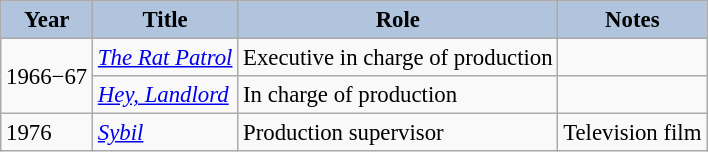<table class="wikitable" style="font-size:95%;">
<tr>
<th style="background:#B0C4DE;">Year</th>
<th style="background:#B0C4DE;">Title</th>
<th style="background:#B0C4DE;">Role</th>
<th style="background:#B0C4DE;">Notes</th>
</tr>
<tr>
<td rowspan=2>1966−67</td>
<td><em><a href='#'>The Rat Patrol</a></em></td>
<td>Executive in charge of production</td>
<td></td>
</tr>
<tr>
<td><em><a href='#'>Hey, Landlord</a></em></td>
<td>In charge of production</td>
<td></td>
</tr>
<tr>
<td>1976</td>
<td><em><a href='#'>Sybil</a></em></td>
<td>Production supervisor</td>
<td>Television film</td>
</tr>
</table>
